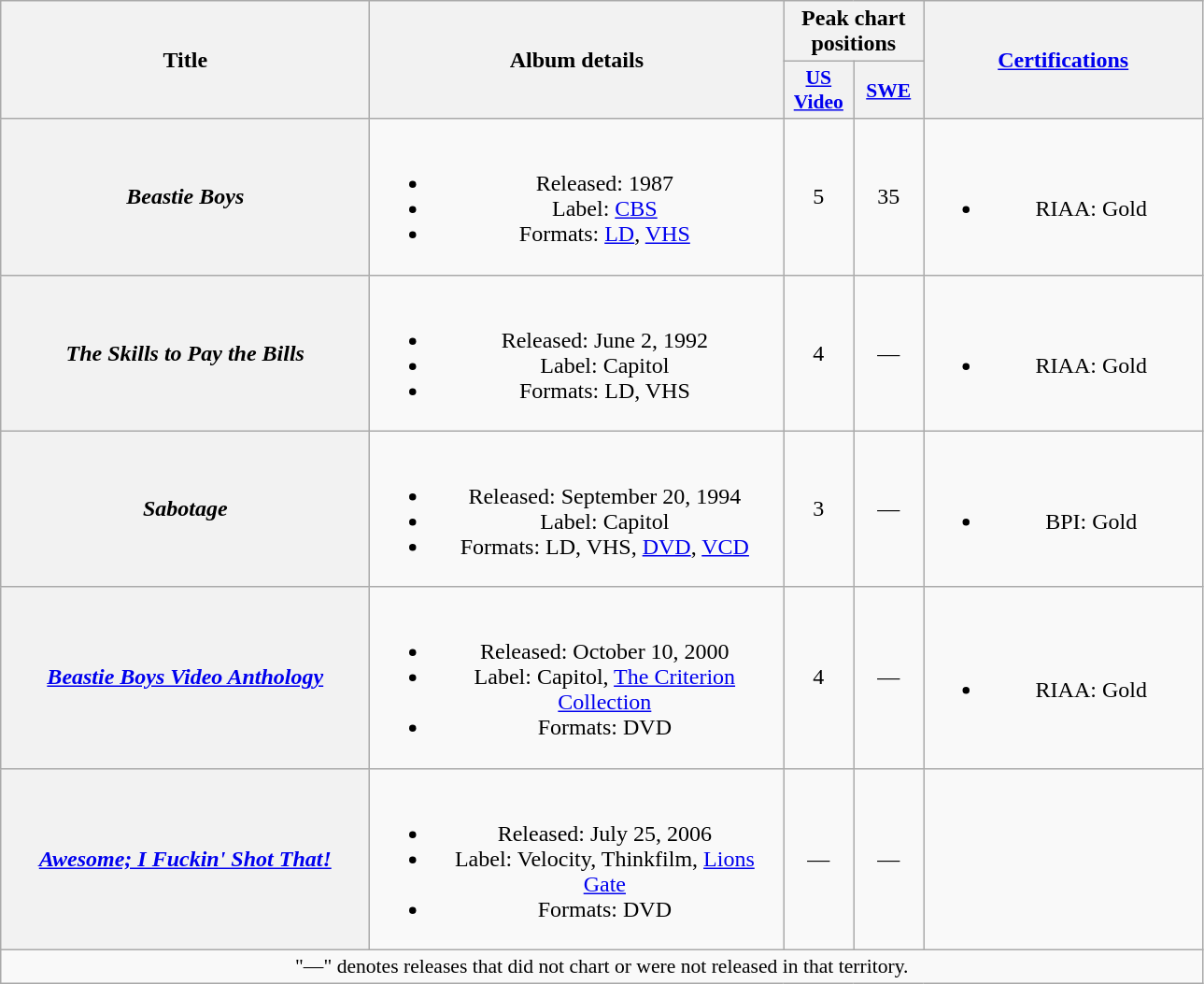<table class="wikitable plainrowheaders" style="text-align:center;" border="1">
<tr>
<th scope="col" rowspan="2" style="width:16em;">Title</th>
<th scope="col" rowspan="2" style="width:18em;">Album details</th>
<th scope="col" colspan="2">Peak chart positions</th>
<th scope="col" rowspan="2" style="width:12em;"><a href='#'>Certifications</a></th>
</tr>
<tr>
<th scope="col" style="width:3em;font-size:90%;"><a href='#'>US<br>Video</a><br></th>
<th scope="col" style="width:3em;font-size:90%;"><a href='#'>SWE</a><br></th>
</tr>
<tr>
<th scope="row"><em>Beastie Boys</em></th>
<td><br><ul><li>Released: 1987</li><li>Label: <a href='#'>CBS</a></li><li>Formats: <a href='#'>LD</a>, <a href='#'>VHS</a></li></ul></td>
<td>5</td>
<td>35</td>
<td><br><ul><li>RIAA: Gold</li></ul></td>
</tr>
<tr>
<th scope="row"><em>The Skills to Pay the Bills</em></th>
<td><br><ul><li>Released: June 2, 1992</li><li>Label: Capitol</li><li>Formats: LD, VHS</li></ul></td>
<td>4</td>
<td>—</td>
<td><br><ul><li>RIAA: Gold</li></ul></td>
</tr>
<tr>
<th scope="row"><em>Sabotage</em></th>
<td><br><ul><li>Released: September 20, 1994</li><li>Label: Capitol</li><li>Formats: LD, VHS, <a href='#'>DVD</a>, <a href='#'>VCD</a></li></ul></td>
<td>3</td>
<td>—</td>
<td><br><ul><li>BPI: Gold</li></ul></td>
</tr>
<tr>
<th scope="row"><em><a href='#'>Beastie Boys Video Anthology</a></em></th>
<td><br><ul><li>Released: October 10, 2000</li><li>Label: Capitol, <a href='#'>The Criterion Collection</a></li><li>Formats: DVD</li></ul></td>
<td>4</td>
<td>—</td>
<td><br><ul><li>RIAA: Gold</li></ul></td>
</tr>
<tr>
<th scope="row"><em><a href='#'>Awesome; I Fuckin' Shot That!</a></em></th>
<td><br><ul><li>Released: July 25, 2006</li><li>Label: Velocity, Thinkfilm, <a href='#'>Lions Gate</a></li><li>Formats: DVD</li></ul></td>
<td>—</td>
<td>—</td>
<td></td>
</tr>
<tr>
<td colspan="5" style="font-size:90%">"—" denotes releases that did not chart or were not released in that territory.</td>
</tr>
</table>
